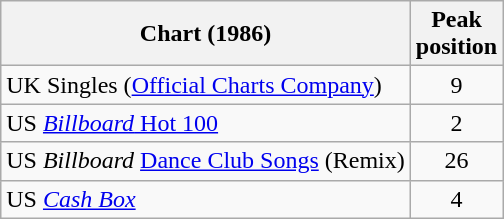<table class="wikitable">
<tr>
<th>Chart (1986)</th>
<th>Peak<br>position</th>
</tr>
<tr>
<td>UK Singles (<a href='#'>Official Charts Company</a>)</td>
<td align="center">9</td>
</tr>
<tr>
<td>US <a href='#'><em>Billboard</em> Hot 100</a></td>
<td align="center">2</td>
</tr>
<tr>
<td>US <em>Billboard</em> <a href='#'>Dance Club Songs</a> (Remix)</td>
<td align="center">26</td>
</tr>
<tr>
<td>US <a href='#'><em>Cash Box</em></a></td>
<td align="center">4</td>
</tr>
</table>
